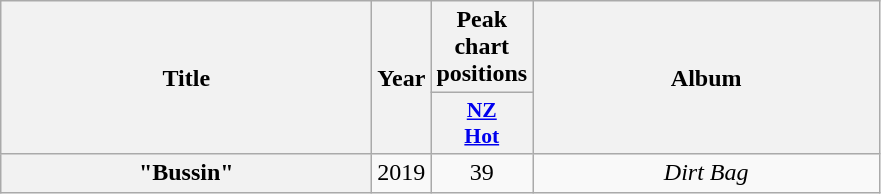<table class="wikitable plainrowheaders" style="text-align:center;">
<tr>
<th scope="col" rowspan="2" style="width:15em;">Title</th>
<th scope="col" rowspan="2" style="width:2em;">Year</th>
<th scope="col" colspan="1">Peak chart positions</th>
<th scope="col" rowspan="2" style="width:14em;">Album</th>
</tr>
<tr>
<th style="width:3em; font-size:90%"><a href='#'>NZ<br>Hot</a><br></th>
</tr>
<tr>
<th scope="row">"Bussin"<br></th>
<td>2019</td>
<td>39</td>
<td><em>Dirt Bag</em></td>
</tr>
</table>
